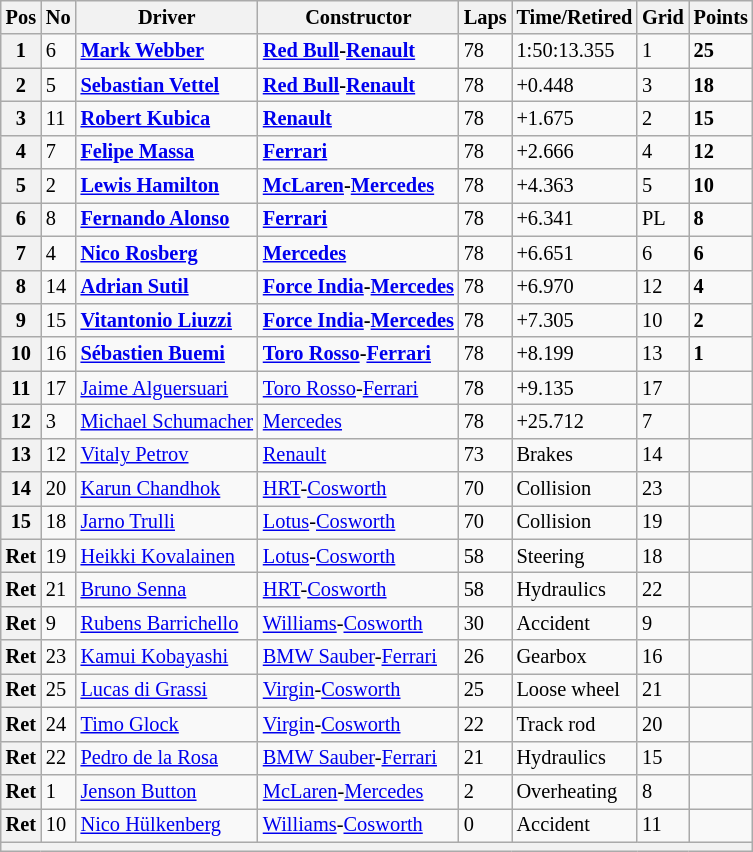<table class="wikitable" style="font-size: 85%">
<tr>
<th>Pos</th>
<th>No</th>
<th>Driver</th>
<th>Constructor</th>
<th>Laps</th>
<th>Time/Retired</th>
<th>Grid</th>
<th>Points</th>
</tr>
<tr>
<th>1</th>
<td>6</td>
<td> <strong><a href='#'>Mark Webber</a></strong></td>
<td><strong><a href='#'>Red Bull</a>-<a href='#'>Renault</a></strong></td>
<td>78</td>
<td>1:50:13.355</td>
<td>1</td>
<td><strong>25</strong></td>
</tr>
<tr>
<th>2</th>
<td>5</td>
<td> <strong><a href='#'>Sebastian Vettel</a></strong></td>
<td><strong><a href='#'>Red Bull</a>-<a href='#'>Renault</a></strong></td>
<td>78</td>
<td>+0.448</td>
<td>3</td>
<td><strong>18</strong></td>
</tr>
<tr>
<th>3</th>
<td>11</td>
<td> <strong><a href='#'>Robert Kubica</a></strong></td>
<td><strong><a href='#'>Renault</a></strong></td>
<td>78</td>
<td>+1.675</td>
<td>2</td>
<td><strong>15</strong></td>
</tr>
<tr>
<th>4</th>
<td>7</td>
<td> <strong><a href='#'>Felipe Massa</a></strong></td>
<td><strong><a href='#'>Ferrari</a></strong></td>
<td>78</td>
<td>+2.666</td>
<td>4</td>
<td><strong>12</strong></td>
</tr>
<tr>
<th>5</th>
<td>2</td>
<td> <strong><a href='#'>Lewis Hamilton</a></strong></td>
<td><strong><a href='#'>McLaren</a>-<a href='#'>Mercedes</a></strong></td>
<td>78</td>
<td>+4.363</td>
<td>5</td>
<td><strong>10</strong></td>
</tr>
<tr>
<th>6</th>
<td>8</td>
<td> <strong><a href='#'>Fernando Alonso</a></strong></td>
<td><strong><a href='#'>Ferrari</a></strong></td>
<td>78</td>
<td>+6.341</td>
<td>PL</td>
<td><strong>8</strong></td>
</tr>
<tr>
<th>7</th>
<td>4</td>
<td> <strong><a href='#'>Nico Rosberg</a></strong></td>
<td><strong><a href='#'>Mercedes</a></strong></td>
<td>78</td>
<td>+6.651</td>
<td>6</td>
<td><strong>6</strong></td>
</tr>
<tr>
<th>8</th>
<td>14</td>
<td> <strong><a href='#'>Adrian Sutil</a></strong></td>
<td><strong><a href='#'>Force India</a>-<a href='#'>Mercedes</a></strong></td>
<td>78</td>
<td>+6.970</td>
<td>12</td>
<td><strong>4</strong></td>
</tr>
<tr>
<th>9</th>
<td>15</td>
<td> <strong><a href='#'>Vitantonio Liuzzi</a></strong></td>
<td><strong><a href='#'>Force India</a>-<a href='#'>Mercedes</a></strong></td>
<td>78</td>
<td>+7.305</td>
<td>10</td>
<td><strong>2</strong></td>
</tr>
<tr>
<th>10</th>
<td>16</td>
<td> <strong><a href='#'>Sébastien Buemi</a></strong></td>
<td><strong><a href='#'>Toro Rosso</a>-<a href='#'>Ferrari</a></strong></td>
<td>78</td>
<td>+8.199</td>
<td>13</td>
<td><strong>1</strong></td>
</tr>
<tr>
<th>11</th>
<td>17</td>
<td> <a href='#'>Jaime Alguersuari</a></td>
<td><a href='#'>Toro Rosso</a>-<a href='#'>Ferrari</a></td>
<td>78</td>
<td>+9.135</td>
<td>17</td>
<td></td>
</tr>
<tr>
<th>12</th>
<td>3</td>
<td> <a href='#'>Michael Schumacher</a></td>
<td><a href='#'>Mercedes</a></td>
<td>78</td>
<td>+25.712</td>
<td>7</td>
<td></td>
</tr>
<tr>
<th>13</th>
<td>12</td>
<td> <a href='#'>Vitaly Petrov</a></td>
<td><a href='#'>Renault</a></td>
<td>73</td>
<td>Brakes</td>
<td>14</td>
<td></td>
</tr>
<tr>
<th>14</th>
<td>20</td>
<td> <a href='#'>Karun Chandhok</a></td>
<td><a href='#'>HRT</a>-<a href='#'>Cosworth</a></td>
<td>70</td>
<td>Collision</td>
<td>23</td>
<td></td>
</tr>
<tr>
<th>15</th>
<td>18</td>
<td> <a href='#'>Jarno Trulli</a></td>
<td><a href='#'>Lotus</a>-<a href='#'>Cosworth</a></td>
<td>70</td>
<td>Collision</td>
<td>19</td>
<td></td>
</tr>
<tr>
<th>Ret</th>
<td>19</td>
<td> <a href='#'>Heikki Kovalainen</a></td>
<td><a href='#'>Lotus</a>-<a href='#'>Cosworth</a></td>
<td>58</td>
<td>Steering</td>
<td>18</td>
<td></td>
</tr>
<tr>
<th>Ret</th>
<td>21</td>
<td> <a href='#'>Bruno Senna</a></td>
<td><a href='#'>HRT</a>-<a href='#'>Cosworth</a></td>
<td>58</td>
<td>Hydraulics</td>
<td>22</td>
<td></td>
</tr>
<tr>
<th>Ret</th>
<td>9</td>
<td> <a href='#'>Rubens Barrichello</a></td>
<td><a href='#'>Williams</a>-<a href='#'>Cosworth</a></td>
<td>30</td>
<td>Accident</td>
<td>9</td>
<td></td>
</tr>
<tr>
<th>Ret</th>
<td>23</td>
<td> <a href='#'>Kamui Kobayashi</a></td>
<td><a href='#'>BMW Sauber</a>-<a href='#'>Ferrari</a></td>
<td>26</td>
<td>Gearbox</td>
<td>16</td>
<td></td>
</tr>
<tr>
<th>Ret</th>
<td>25</td>
<td> <a href='#'>Lucas di Grassi</a></td>
<td><a href='#'>Virgin</a>-<a href='#'>Cosworth</a></td>
<td>25</td>
<td>Loose wheel</td>
<td>21</td>
<td></td>
</tr>
<tr>
<th>Ret</th>
<td>24</td>
<td> <a href='#'>Timo Glock</a></td>
<td><a href='#'>Virgin</a>-<a href='#'>Cosworth</a></td>
<td>22</td>
<td>Track rod</td>
<td>20</td>
<td></td>
</tr>
<tr>
<th>Ret</th>
<td>22</td>
<td> <a href='#'>Pedro de la Rosa</a></td>
<td><a href='#'>BMW Sauber</a>-<a href='#'>Ferrari</a></td>
<td>21</td>
<td>Hydraulics</td>
<td>15</td>
<td></td>
</tr>
<tr>
<th>Ret</th>
<td>1</td>
<td> <a href='#'>Jenson Button</a></td>
<td><a href='#'>McLaren</a>-<a href='#'>Mercedes</a></td>
<td>2</td>
<td>Overheating</td>
<td>8</td>
<td></td>
</tr>
<tr>
<th>Ret</th>
<td>10</td>
<td> <a href='#'>Nico Hülkenberg</a></td>
<td><a href='#'>Williams</a>-<a href='#'>Cosworth</a></td>
<td>0</td>
<td>Accident</td>
<td>11</td>
<td></td>
</tr>
<tr>
<th colspan="8"></th>
</tr>
</table>
